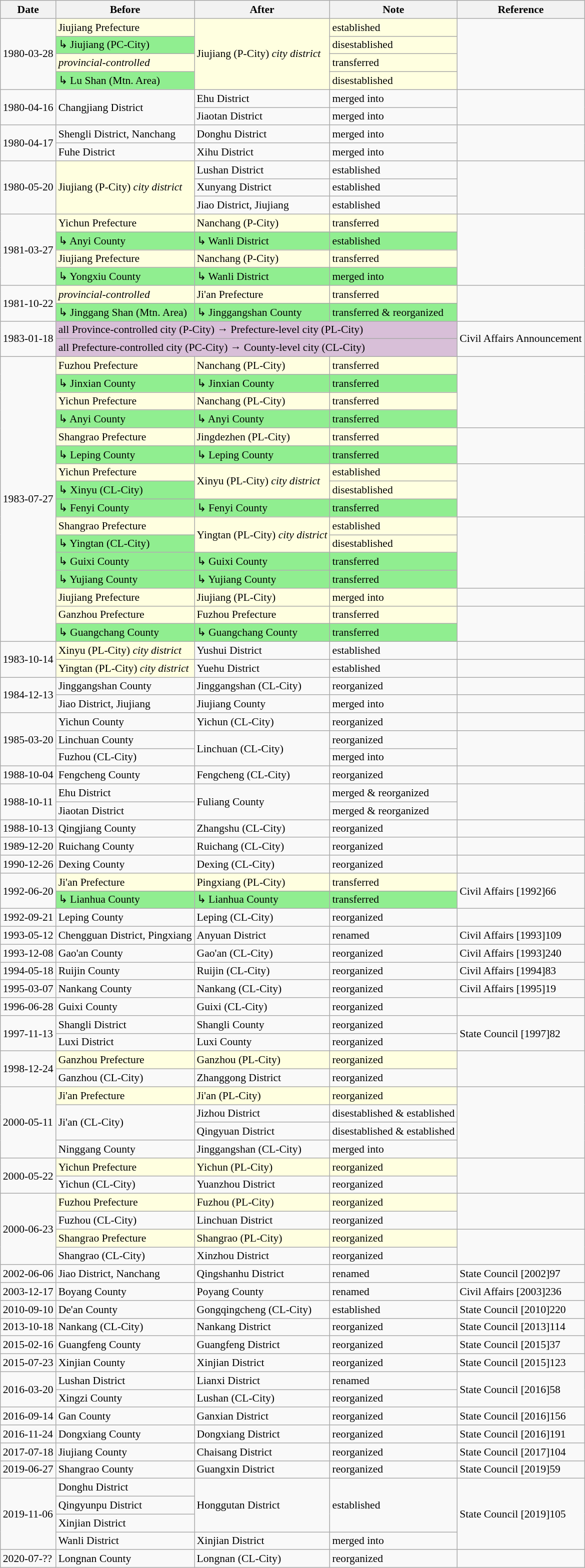<table class="wikitable" style="font-size:90%;" align="center">
<tr>
<th>Date</th>
<th>Before</th>
<th>After</th>
<th>Note</th>
<th>Reference</th>
</tr>
<tr>
<td rowspan="4">1980-03-28</td>
<td bgcolor="lightyellow"> Jiujiang Prefecture</td>
<td bgcolor="lightyellow" rowspan="4">Jiujiang (P-City) <em>city district</em></td>
<td bgcolor="lightyellow">established</td>
<td rowspan="4"></td>
</tr>
<tr>
<td bgcolor="lightgreen">↳ Jiujiang (PC-City)</td>
<td bgcolor="lightyellow">disestablished</td>
</tr>
<tr>
<td bgcolor="lightyellow"><em>provincial-controlled</em></td>
<td bgcolor="lightyellow">transferred</td>
</tr>
<tr>
<td bgcolor="lightgreen">↳ Lu Shan (Mtn. Area)</td>
<td bgcolor="lightyellow">disestablished</td>
</tr>
<tr>
<td rowspan="2">1980-04-16</td>
<td rowspan="2"> Changjiang District</td>
<td>Ehu District</td>
<td>merged into</td>
<td rowspan="2"></td>
</tr>
<tr>
<td>Jiaotan District</td>
<td>merged into</td>
</tr>
<tr>
<td rowspan="2">1980-04-17</td>
<td>Shengli District, Nanchang</td>
<td>Donghu District</td>
<td>merged into</td>
<td rowspan="2"></td>
</tr>
<tr>
<td>Fuhe District</td>
<td>Xihu District</td>
<td>merged into</td>
</tr>
<tr>
<td rowspan="3">1980-05-20</td>
<td bgcolor="lightyellow" rowspan="3">Jiujiang (P-City) <em>city district</em></td>
<td>Lushan District</td>
<td>established</td>
<td rowspan="3"></td>
</tr>
<tr>
<td>Xunyang District</td>
<td>established</td>
</tr>
<tr>
<td>Jiao District, Jiujiang</td>
<td>established</td>
</tr>
<tr>
<td rowspan="4">1981-03-27</td>
<td bgcolor="lightyellow"> Yichun Prefecture</td>
<td bgcolor="lightyellow">Nanchang (P-City)</td>
<td bgcolor="lightyellow">transferred</td>
<td rowspan="4"></td>
</tr>
<tr bgcolor="lightgreen">
<td>↳  Anyi County</td>
<td>↳ Wanli District</td>
<td>established</td>
</tr>
<tr>
<td bgcolor="lightyellow"> Jiujiang Prefecture</td>
<td bgcolor="lightyellow">Nanchang (P-City)</td>
<td bgcolor="lightyellow">transferred</td>
</tr>
<tr bgcolor="lightgreen">
<td>↳  Yongxiu County</td>
<td>↳ Wanli District</td>
<td>merged into</td>
</tr>
<tr>
<td rowspan="2">1981-10-22</td>
<td bgcolor="lightyellow"><em>provincial-controlled</em></td>
<td bgcolor="lightyellow">Ji'an Prefecture</td>
<td bgcolor="lightyellow">transferred</td>
<td rowspan="2"></td>
</tr>
<tr bgcolor="lightgreen">
<td>↳ Jinggang Shan (Mtn. Area)</td>
<td>↳ Jinggangshan County</td>
<td>transferred & reorganized</td>
</tr>
<tr>
<td rowspan="2">1983-01-18</td>
<td bgcolor="thistle" colspan="3">all Province-controlled city (P-City) → Prefecture-level city (PL-City)</td>
<td rowspan="2">Civil Affairs Announcement</td>
</tr>
<tr>
<td bgcolor="thistle" colspan="3">all Prefecture-controlled city (PC-City) → County-level city (CL-City)</td>
</tr>
<tr>
<td rowspan="16">1983-07-27</td>
<td bgcolor="lightyellow"> Fuzhou Prefecture</td>
<td bgcolor="lightyellow">Nanchang (PL-City)</td>
<td bgcolor="lightyellow">transferred</td>
<td rowspan="4"></td>
</tr>
<tr bgcolor="lightgreen">
<td>↳ Jinxian County</td>
<td>↳ Jinxian County</td>
<td>transferred</td>
</tr>
<tr>
<td bgcolor="lightyellow"> Yichun Prefecture</td>
<td bgcolor="lightyellow">Nanchang (PL-City)</td>
<td bgcolor="lightyellow">transferred</td>
</tr>
<tr bgcolor="lightgreen">
<td>↳ Anyi County</td>
<td>↳ Anyi County</td>
<td>transferred</td>
</tr>
<tr>
<td bgcolor="lightyellow"> Shangrao Prefecture</td>
<td bgcolor="lightyellow">Jingdezhen (PL-City)</td>
<td bgcolor="lightyellow">transferred</td>
<td rowspan="2"></td>
</tr>
<tr bgcolor="lightgreen">
<td>↳ Leping County</td>
<td>↳ Leping County</td>
<td>transferred</td>
</tr>
<tr>
<td bgcolor="lightyellow"> Yichun Prefecture</td>
<td bgcolor="lightyellow" rowspan="2">Xinyu (PL-City) <em>city district</em></td>
<td bgcolor="lightyellow">established</td>
<td rowspan="3"></td>
</tr>
<tr>
<td bgcolor="lightgreen">↳ Xinyu (CL-City)</td>
<td bgcolor="lightyellow">disestablished</td>
</tr>
<tr bgcolor="lightgreen">
<td>↳ Fenyi County</td>
<td>↳ Fenyi County</td>
<td>transferred</td>
</tr>
<tr>
<td bgcolor="lightyellow"> Shangrao Prefecture</td>
<td bgcolor="lightyellow" rowspan="2">Yingtan (PL-City) <em>city district</em></td>
<td bgcolor="lightyellow">established</td>
<td rowspan="4"></td>
</tr>
<tr>
<td bgcolor="lightgreen">↳ Yingtan (CL-City)</td>
<td bgcolor="lightyellow">disestablished</td>
</tr>
<tr bgcolor="lightgreen">
<td>↳ Guixi County</td>
<td>↳ Guixi County</td>
<td>transferred</td>
</tr>
<tr bgcolor="lightgreen">
<td>↳ Yujiang County</td>
<td>↳ Yujiang County</td>
<td>transferred</td>
</tr>
<tr>
<td bgcolor="lightyellow">Jiujiang Prefecture</td>
<td bgcolor="lightyellow">Jiujiang (PL-City)</td>
<td bgcolor="lightyellow">merged into</td>
<td></td>
</tr>
<tr>
<td bgcolor="lightyellow"> Ganzhou Prefecture</td>
<td bgcolor="lightyellow">Fuzhou Prefecture</td>
<td bgcolor="lightyellow">transferred</td>
<td rowspan="2"></td>
</tr>
<tr bgcolor="lightgreen">
<td>↳ Guangchang County</td>
<td>↳ Guangchang County</td>
<td>transferred</td>
</tr>
<tr>
<td rowspan="2">1983-10-14</td>
<td bgcolor="lightyellow">Xinyu (PL-City) <em>city district</em></td>
<td>Yushui District</td>
<td>established</td>
<td></td>
</tr>
<tr>
<td bgcolor="lightyellow">Yingtan (PL-City) <em>city district</em></td>
<td>Yuehu District</td>
<td>established</td>
<td></td>
</tr>
<tr>
<td rowspan="2">1984-12-13</td>
<td>Jinggangshan County</td>
<td>Jinggangshan (CL-City)</td>
<td>reorganized</td>
<td></td>
</tr>
<tr>
<td>Jiao District, Jiujiang</td>
<td>Jiujiang County</td>
<td>merged into</td>
<td></td>
</tr>
<tr>
<td rowspan="3">1985-03-20</td>
<td>Yichun County</td>
<td>Yichun (CL-City)</td>
<td>reorganized</td>
<td></td>
</tr>
<tr>
<td>Linchuan County</td>
<td rowspan="2">Linchuan (CL-City)</td>
<td>reorganized</td>
<td rowspan="2"></td>
</tr>
<tr>
<td>Fuzhou (CL-City)</td>
<td>merged into</td>
</tr>
<tr>
<td>1988-10-04</td>
<td>Fengcheng County</td>
<td>Fengcheng (CL-City)</td>
<td>reorganized</td>
<td></td>
</tr>
<tr>
<td rowspan="2">1988-10-11</td>
<td>Ehu District</td>
<td rowspan="2">Fuliang County</td>
<td>merged & reorganized</td>
<td rowspan="2"></td>
</tr>
<tr>
<td>Jiaotan District</td>
<td>merged & reorganized</td>
</tr>
<tr>
<td>1988-10-13</td>
<td>Qingjiang County</td>
<td>Zhangshu (CL-City)</td>
<td>reorganized</td>
<td></td>
</tr>
<tr>
<td>1989-12-20</td>
<td>Ruichang County</td>
<td>Ruichang (CL-City)</td>
<td>reorganized</td>
<td></td>
</tr>
<tr>
<td>1990-12-26</td>
<td>Dexing County</td>
<td>Dexing (CL-City)</td>
<td>reorganized</td>
<td></td>
</tr>
<tr>
<td rowspan="2">1992-06-20</td>
<td bgcolor="lightyellow"> Ji'an Prefecture</td>
<td bgcolor="lightyellow">Pingxiang (PL-City)</td>
<td bgcolor="lightyellow">transferred</td>
<td rowspan="2">Civil Affairs [1992]66</td>
</tr>
<tr bgcolor="lightgreen">
<td>↳ Lianhua County</td>
<td>↳ Lianhua County</td>
<td>transferred</td>
</tr>
<tr>
<td>1992-09-21</td>
<td>Leping County</td>
<td>Leping (CL-City)</td>
<td>reorganized</td>
<td></td>
</tr>
<tr>
<td>1993-05-12</td>
<td>Chengguan District, Pingxiang</td>
<td>Anyuan District</td>
<td>renamed</td>
<td>Civil Affairs [1993]109</td>
</tr>
<tr>
<td>1993-12-08</td>
<td>Gao'an County</td>
<td>Gao'an (CL-City)</td>
<td>reorganized</td>
<td>Civil Affairs [1993]240</td>
</tr>
<tr>
<td>1994-05-18</td>
<td>Ruijin County</td>
<td>Ruijin (CL-City)</td>
<td>reorganized</td>
<td>Civil Affairs [1994]83</td>
</tr>
<tr>
<td>1995-03-07</td>
<td>Nankang County</td>
<td>Nankang (CL-City)</td>
<td>reorganized</td>
<td>Civil Affairs [1995]19</td>
</tr>
<tr>
<td>1996-06-28</td>
<td>Guixi County</td>
<td>Guixi (CL-City)</td>
<td>reorganized</td>
<td></td>
</tr>
<tr>
<td rowspan="2">1997-11-13</td>
<td>Shangli District</td>
<td>Shangli County</td>
<td>reorganized</td>
<td rowspan="2">State Council [1997]82</td>
</tr>
<tr>
<td>Luxi District</td>
<td>Luxi County</td>
<td>reorganized</td>
</tr>
<tr>
<td rowspan="2">1998-12-24</td>
<td bgcolor="lightyellow">Ganzhou Prefecture</td>
<td bgcolor="lightyellow">Ganzhou (PL-City)</td>
<td bgcolor="lightyellow">reorganized</td>
<td rowspan="2"></td>
</tr>
<tr>
<td>Ganzhou (CL-City)</td>
<td>Zhanggong District</td>
<td>reorganized</td>
</tr>
<tr>
<td rowspan="4">2000-05-11</td>
<td bgcolor="lightyellow">Ji'an Prefecture</td>
<td bgcolor="lightyellow">Ji'an (PL-City)</td>
<td bgcolor="lightyellow">reorganized</td>
<td rowspan="4"></td>
</tr>
<tr>
<td rowspan="2">Ji'an (CL-City)</td>
<td>Jizhou District</td>
<td>disestablished & established</td>
</tr>
<tr>
<td>Qingyuan District</td>
<td>disestablished & established</td>
</tr>
<tr>
<td>Ninggang County</td>
<td>Jinggangshan (CL-City)</td>
<td>merged into</td>
</tr>
<tr>
<td rowspan="2">2000-05-22</td>
<td bgcolor="lightyellow">Yichun Prefecture</td>
<td bgcolor="lightyellow">Yichun (PL-City)</td>
<td bgcolor="lightyellow">reorganized</td>
<td rowspan="2"></td>
</tr>
<tr>
<td>Yichun (CL-City)</td>
<td>Yuanzhou District</td>
<td>reorganized</td>
</tr>
<tr>
<td rowspan="4">2000-06-23</td>
<td bgcolor="lightyellow">Fuzhou Prefecture</td>
<td bgcolor="lightyellow">Fuzhou (PL-City)</td>
<td bgcolor="lightyellow">reorganized</td>
<td rowspan="2"></td>
</tr>
<tr>
<td>Fuzhou (CL-City)</td>
<td>Linchuan District</td>
<td>reorganized</td>
</tr>
<tr>
<td bgcolor="lightyellow">Shangrao Prefecture</td>
<td bgcolor="lightyellow">Shangrao (PL-City)</td>
<td bgcolor="lightyellow">reorganized</td>
<td rowspan="2"></td>
</tr>
<tr>
<td>Shangrao (CL-City)</td>
<td>Xinzhou District</td>
<td>reorganized</td>
</tr>
<tr>
<td>2002-06-06</td>
<td>Jiao District, Nanchang</td>
<td>Qingshanhu District</td>
<td>renamed</td>
<td>State Council [2002]97</td>
</tr>
<tr>
<td>2003-12-17</td>
<td>Boyang County</td>
<td>Poyang County</td>
<td>renamed</td>
<td>Civil Affairs [2003]236</td>
</tr>
<tr>
<td>2010-09-10</td>
<td> De'an County</td>
<td>Gongqingcheng (CL-City)</td>
<td>established</td>
<td>State Council [2010]220</td>
</tr>
<tr>
<td>2013-10-18</td>
<td>Nankang (CL-City)</td>
<td>Nankang District</td>
<td>reorganized</td>
<td>State Council [2013]114</td>
</tr>
<tr>
<td>2015-02-16</td>
<td>Guangfeng County</td>
<td>Guangfeng District</td>
<td>reorganized</td>
<td>State Council [2015]37</td>
</tr>
<tr>
<td>2015-07-23</td>
<td>Xinjian County</td>
<td>Xinjian District</td>
<td>reorganized</td>
<td>State Council [2015]123</td>
</tr>
<tr>
<td rowspan="2">2016-03-20</td>
<td>Lushan District</td>
<td>Lianxi District</td>
<td>renamed</td>
<td rowspan="2">State Council [2016]58</td>
</tr>
<tr>
<td>Xingzi County</td>
<td>Lushan (CL-City)</td>
<td>reorganized</td>
</tr>
<tr>
<td>2016-09-14</td>
<td>Gan County</td>
<td>Ganxian District</td>
<td>reorganized</td>
<td>State Council [2016]156</td>
</tr>
<tr>
<td>2016-11-24</td>
<td>Dongxiang County</td>
<td>Dongxiang District</td>
<td>reorganized</td>
<td>State Council [2016]191</td>
</tr>
<tr>
<td>2017-07-18</td>
<td>Jiujiang County</td>
<td>Chaisang District</td>
<td>reorganized</td>
<td>State Council [2017]104</td>
</tr>
<tr>
<td>2019-06-27</td>
<td>Shangrao County</td>
<td>Guangxin District</td>
<td>reorganized</td>
<td>State Council [2019]59</td>
</tr>
<tr>
<td rowspan="4">2019-11-06</td>
<td> Donghu District</td>
<td rowspan="3">Honggutan District</td>
<td rowspan="3">established</td>
<td rowspan="4">State Council [2019]105</td>
</tr>
<tr>
<td> Qingyunpu District</td>
</tr>
<tr>
<td> Xinjian District</td>
</tr>
<tr>
<td>Wanli District</td>
<td>Xinjian District</td>
<td>merged into</td>
</tr>
<tr>
<td>2020-07-??</td>
<td>Longnan County</td>
<td>Longnan (CL-City)</td>
<td>reorganized</td>
<td></td>
</tr>
</table>
